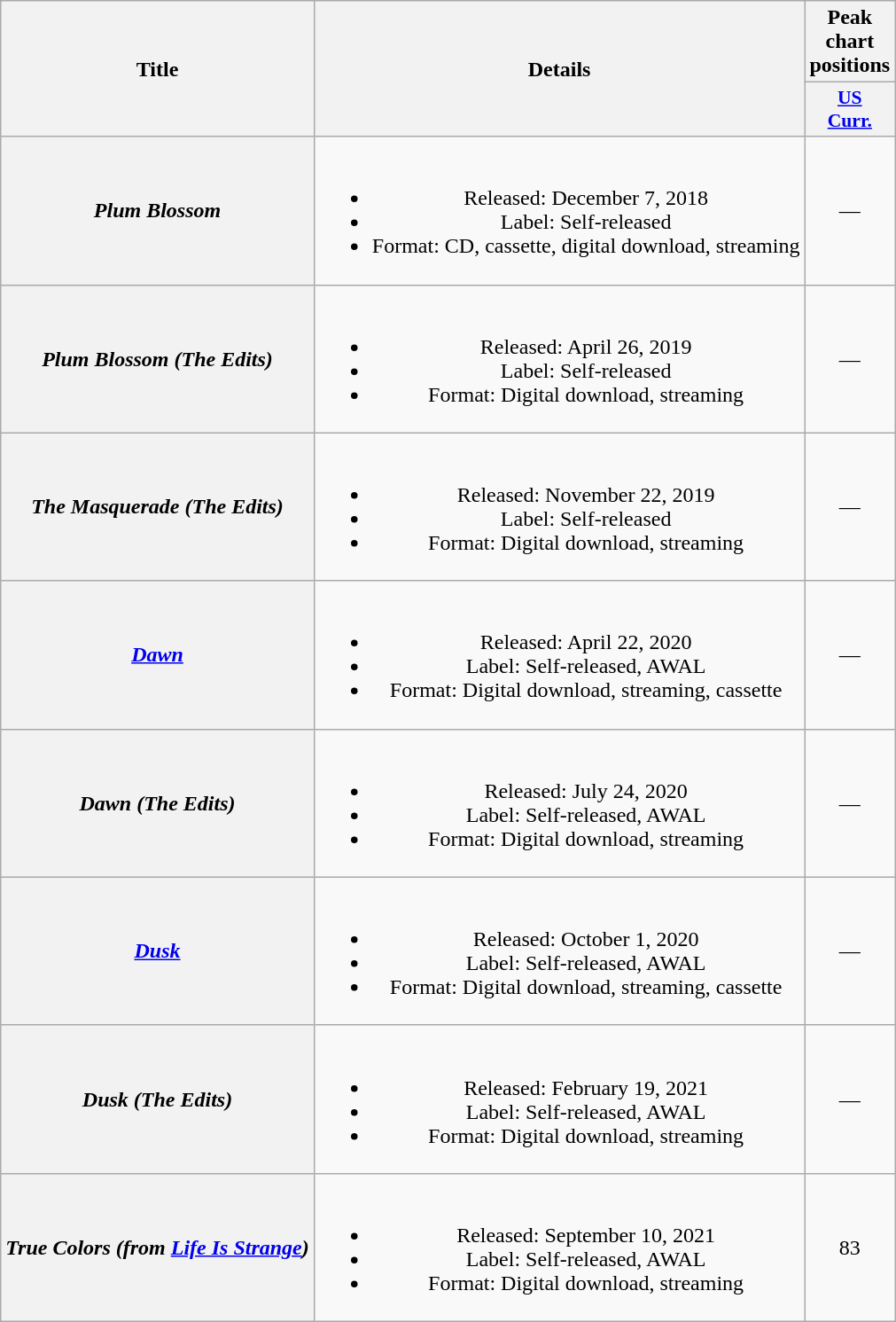<table class="wikitable plainrowheaders" style="text-align:center">
<tr>
<th scope="col" rowspan="2">Title</th>
<th scope="col" rowspan="2">Details</th>
<th scope="col" colspan="1">Peak chart positions</th>
</tr>
<tr>
<th scope="col" style="width:2.5em;font-size:90%;"><a href='#'>US<br>Curr.</a><br></th>
</tr>
<tr>
<th scope="row"><em>Plum Blossom</em></th>
<td><br><ul><li>Released: December 7, 2018</li><li>Label: Self-released</li><li>Format: CD, cassette, digital download, streaming</li></ul></td>
<td>—</td>
</tr>
<tr>
<th scope="row"><em>Plum Blossom (The Edits)</em></th>
<td><br><ul><li>Released: April 26, 2019</li><li>Label: Self-released</li><li>Format: Digital download, streaming</li></ul></td>
<td>—</td>
</tr>
<tr>
<th scope="row"><em>The Masquerade (The Edits)</em></th>
<td><br><ul><li>Released: November 22, 2019</li><li>Label: Self-released</li><li>Format: Digital download, streaming</li></ul></td>
<td>—</td>
</tr>
<tr>
<th scope="row"><em><a href='#'>Dawn</a></em></th>
<td><br><ul><li>Released: April 22, 2020</li><li>Label: Self-released, AWAL</li><li>Format: Digital download, streaming, cassette</li></ul></td>
<td>—</td>
</tr>
<tr>
<th scope="row"><em>Dawn (The Edits)</em></th>
<td><br><ul><li>Released: July 24, 2020</li><li>Label: Self-released, AWAL</li><li>Format: Digital download, streaming</li></ul></td>
<td>—</td>
</tr>
<tr>
<th scope="row"><em><a href='#'>Dusk</a></em></th>
<td><br><ul><li>Released: October 1, 2020</li><li>Label: Self-released, AWAL</li><li>Format: Digital download, streaming, cassette</li></ul></td>
<td>—</td>
</tr>
<tr>
<th scope="row"><em>Dusk (The Edits)</em></th>
<td><br><ul><li>Released: February 19, 2021</li><li>Label: Self-released, AWAL</li><li>Format: Digital download, streaming</li></ul></td>
<td>—</td>
</tr>
<tr>
<th scope="row"><em>True Colors (from <a href='#'>Life Is Strange</a>)</em></th>
<td><br><ul><li>Released: September 10, 2021</li><li>Label: Self-released, AWAL</li><li>Format: Digital download, streaming</li></ul></td>
<td>83</td>
</tr>
</table>
